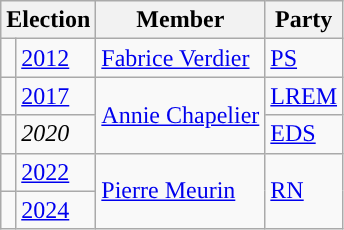<table class="wikitable">
<tr>
<th colspan="2">Election</th>
<th>Member</th>
<th>Party</th>
</tr>
<tr>
<td style="color:inherit;background:"></td>
<td><a href='#'>2012</a></td>
<td><a href='#'>Fabrice Verdier</a></td>
<td><a href='#'>PS</a></td>
</tr>
<tr>
<td style="color:inherit;background-color: "></td>
<td><a href='#'>2017</a></td>
<td rowspan=2><a href='#'>Annie Chapelier</a></td>
<td><a href='#'>LREM</a></td>
</tr>
<tr>
<td style="color:inherit;background-color: "></td>
<td><em>2020</em></td>
<td><a href='#'>EDS</a></td>
</tr>
<tr>
<td style="color:inherit;background-color: "></td>
<td><a href='#'>2022</a></td>
<td rowspan="2"><a href='#'>Pierre Meurin</a></td>
<td rowspan="2"><a href='#'>RN</a></td>
</tr>
<tr>
<td style="color:inherit;background-color: "></td>
<td><a href='#'>2024</a></td>
</tr>
</table>
